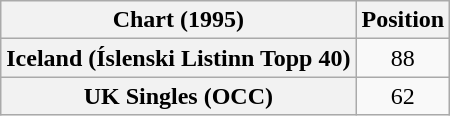<table class="wikitable plainrowheaders" style="text-align:center">
<tr>
<th>Chart (1995)</th>
<th>Position</th>
</tr>
<tr>
<th scope="row">Iceland (Íslenski Listinn Topp 40)</th>
<td>88</td>
</tr>
<tr>
<th scope="row">UK Singles (OCC)</th>
<td>62</td>
</tr>
</table>
